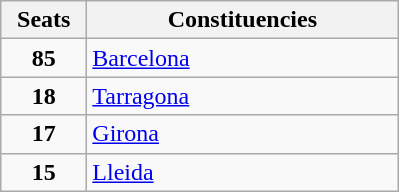<table class="wikitable" style="text-align:left;">
<tr>
<th width="50">Seats</th>
<th width="200">Constituencies</th>
</tr>
<tr>
<td align="center"><strong>85</strong></td>
<td><a href='#'>Barcelona</a></td>
</tr>
<tr>
<td align="center"><strong>18</strong></td>
<td><a href='#'>Tarragona</a></td>
</tr>
<tr>
<td align="center"><strong>17</strong></td>
<td><a href='#'>Girona</a></td>
</tr>
<tr>
<td align="center"><strong>15</strong></td>
<td><a href='#'>Lleida</a></td>
</tr>
</table>
